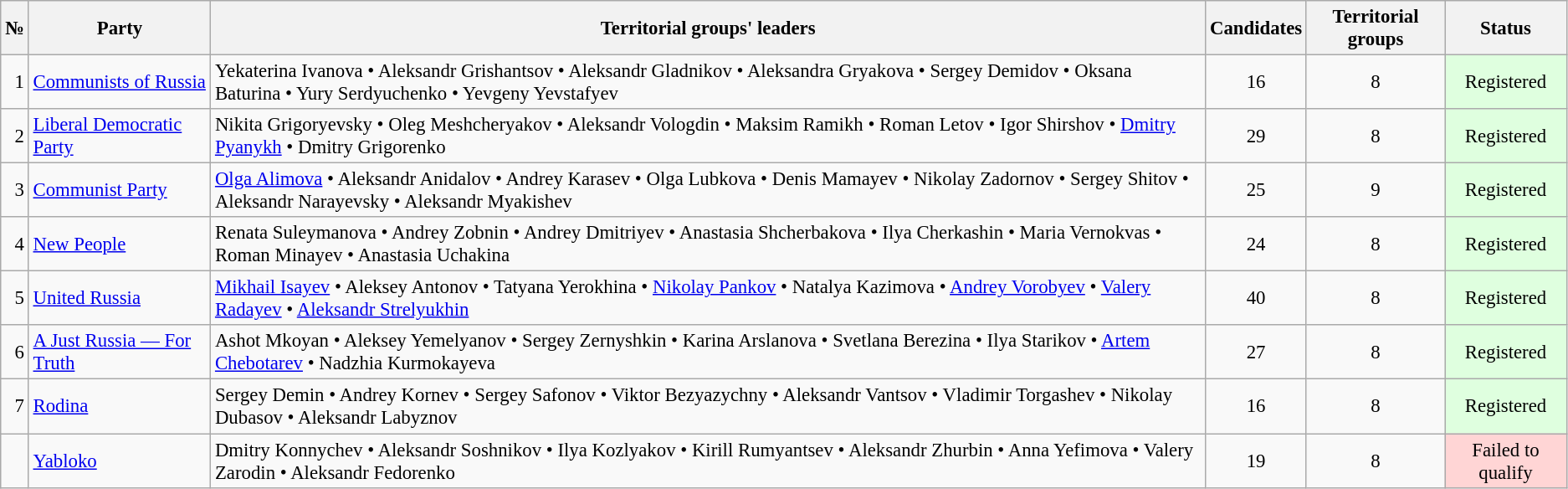<table class="wikitable sortable" style="background: #f9f9f9; text-align:right; font-size: 95%">
<tr>
<th align=center>№</th>
<th align=center>Party</th>
<th align=center>Territorial groups' leaders</th>
<th align=center>Candidates</th>
<th align=center>Territorial groups</th>
<th align=center>Status</th>
</tr>
<tr>
<td>1</td>
<td align=left><a href='#'>Communists of Russia</a></td>
<td align=left>Yekaterina Ivanova • Aleksandr Grishantsov • Aleksandr Gladnikov • Aleksandra Gryakova • Sergey Demidov • Oksana Baturina • Yury Serdyuchenko • Yevgeny Yevstafyev</td>
<td align=center>16</td>
<td align=center>8</td>
<td align=center bgcolor="#DFFFDF">Registered</td>
</tr>
<tr>
<td>2</td>
<td align=left><a href='#'>Liberal Democratic Party</a></td>
<td align=left>Nikita Grigoryevsky • Oleg Meshcheryakov • Aleksandr Vologdin • Maksim Ramikh • Roman Letov • Igor Shirshov • <a href='#'>Dmitry Pyanykh</a> • Dmitry Grigorenko</td>
<td align=center>29</td>
<td align=center>8</td>
<td align=center bgcolor="#DFFFDF">Registered</td>
</tr>
<tr>
<td>3</td>
<td align=left><a href='#'>Communist Party</a></td>
<td align=left><a href='#'>Olga Alimova</a> • Aleksandr Anidalov • Andrey Karasev • Olga Lubkova • Denis Mamayev • Nikolay Zadornov • Sergey Shitov • Aleksandr Narayevsky • Aleksandr Myakishev</td>
<td align=center>25</td>
<td align=center>9</td>
<td align=center bgcolor="#DFFFDF">Registered</td>
</tr>
<tr>
<td>4</td>
<td align=left><a href='#'>New People</a></td>
<td align=left>Renata Suleymanova • Andrey Zobnin • Andrey Dmitriyev • Anastasia Shcherbakova • Ilya Cherkashin • Maria Vernokvas • Roman Minayev • Anastasia Uchakina</td>
<td align=center>24</td>
<td align=center>8</td>
<td align=center bgcolor="#DFFFDF">Registered</td>
</tr>
<tr>
<td>5</td>
<td align=left><a href='#'>United Russia</a></td>
<td align=left><a href='#'>Mikhail Isayev</a> • Aleksey Antonov • Tatyana Yerokhina • <a href='#'>Nikolay Pankov</a> • Natalya Kazimova • <a href='#'>Andrey Vorobyev</a> • <a href='#'>Valery Radayev</a> • <a href='#'>Aleksandr Strelyukhin</a></td>
<td align=center>40</td>
<td align=center>8</td>
<td align=center bgcolor="#DFFFDF">Registered</td>
</tr>
<tr>
<td>6</td>
<td align=left><a href='#'>A Just Russia — For Truth</a></td>
<td align=left>Ashot Mkoyan • Aleksey Yemelyanov • Sergey Zernyshkin • Karina Arslanova • Svetlana Berezina • Ilya Starikov • <a href='#'>Artem Chebotarev</a> • Nadzhia Kurmokayeva</td>
<td align=center>27</td>
<td align=center>8</td>
<td align=center bgcolor="#DFFFDF">Registered</td>
</tr>
<tr>
<td>7</td>
<td align=left><a href='#'>Rodina</a></td>
<td align=left>Sergey Demin • Andrey Kornev • Sergey Safonov • Viktor Bezyazychny • Aleksandr Vantsov • Vladimir Torgashev • Nikolay Dubasov • Aleksandr Labyznov</td>
<td align=center>16</td>
<td align=center>8</td>
<td align=center bgcolor="#DFFFDF">Registered</td>
</tr>
<tr>
<td></td>
<td align=left><a href='#'>Yabloko</a></td>
<td align=left>Dmitry Konnychev • Aleksandr Soshnikov • Ilya Kozlyakov • Kirill Rumyantsev • Aleksandr Zhurbin • Anna Yefimova • Valery Zarodin • Aleksandr Fedorenko</td>
<td align=center>19</td>
<td align=center>8</td>
<td align=center bgcolor="#FFD5D5">Failed to qualify</td>
</tr>
</table>
